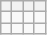<table class="wikitable">
<tr>
<th></th>
<th></th>
<th></th>
<th></th>
</tr>
<tr>
<td></td>
<td></td>
<td></td>
<td></td>
</tr>
<tr>
<td></td>
<td></td>
<td></td>
<td></td>
</tr>
</table>
